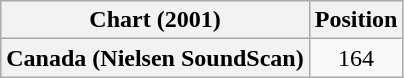<table class="wikitable plainrowheaders" style="text-align:center">
<tr>
<th>Chart (2001)</th>
<th>Position</th>
</tr>
<tr>
<th scope="row">Canada (Nielsen SoundScan)</th>
<td>164</td>
</tr>
</table>
